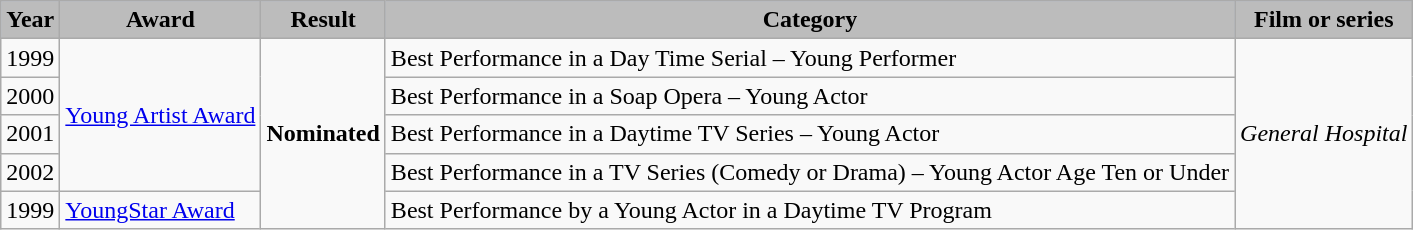<table class="wikitable">
<tr style="background:#b0c4de; text-align:center;">
<th style="background:#bcbcbc;">Year</th>
<th style="background:#bcbcbc;">Award</th>
<th style="background:#bcbcbc;">Result</th>
<th style="background:#bcbcbc;">Category</th>
<th style="background:#bcbcbc;">Film or series</th>
</tr>
<tr>
<td>1999</td>
<td rowspan=4><a href='#'>Young Artist Award</a></td>
<td rowspan=5><strong>Nominated</strong></td>
<td>Best Performance in a Day Time Serial – Young Performer</td>
<td rowspan=5><em>General Hospital</em></td>
</tr>
<tr>
<td>2000</td>
<td>Best Performance in a Soap Opera – Young Actor</td>
</tr>
<tr>
<td>2001</td>
<td>Best Performance in a Daytime TV Series – Young Actor</td>
</tr>
<tr>
<td>2002</td>
<td>Best Performance in a TV Series (Comedy or Drama) – Young Actor Age Ten or Under</td>
</tr>
<tr>
<td>1999</td>
<td><a href='#'>YoungStar Award</a></td>
<td>Best Performance by a Young Actor in a Daytime TV Program</td>
</tr>
</table>
